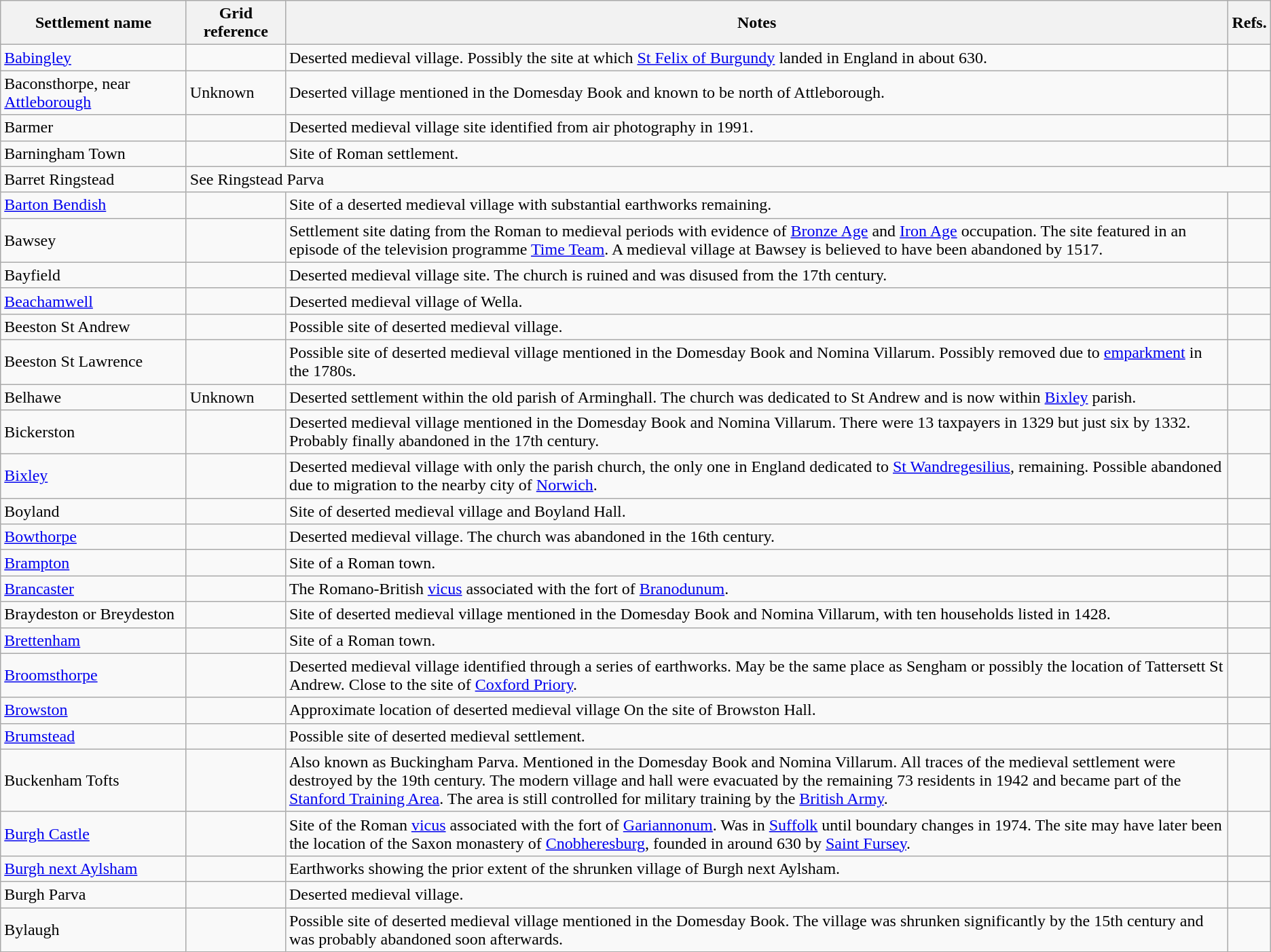<table class="wikitable">
<tr>
<th width=175>Settlement name</th>
<th width=90>Grid reference</th>
<th>Notes</th>
<th>Refs.</th>
</tr>
<tr>
<td><a href='#'>Babingley</a></td>
<td></td>
<td>Deserted medieval village. Possibly the site at which <a href='#'>St Felix of Burgundy</a> landed in England in about 630.</td>
<td></td>
</tr>
<tr>
<td>Baconsthorpe, near <a href='#'>Attleborough</a></td>
<td>Unknown</td>
<td>Deserted village mentioned in the Domesday Book and known to be north of Attleborough.</td>
<td></td>
</tr>
<tr>
<td>Barmer</td>
<td></td>
<td>Deserted medieval village site identified from air photography in 1991.</td>
<td></td>
</tr>
<tr>
<td>Barningham Town</td>
<td></td>
<td>Site of Roman settlement.</td>
<td></td>
</tr>
<tr>
<td>Barret Ringstead</td>
<td colspan="3">See Ringstead Parva</td>
</tr>
<tr>
<td><a href='#'>Barton Bendish</a></td>
<td></td>
<td>Site of a deserted medieval village with substantial earthworks remaining.</td>
<td></td>
</tr>
<tr>
<td>Bawsey</td>
<td></td>
<td>Settlement site dating from the Roman to medieval periods with evidence of <a href='#'>Bronze Age</a> and <a href='#'>Iron Age</a> occupation. The site featured in an episode of the television programme <a href='#'>Time Team</a>. A medieval village at Bawsey is believed to have been abandoned by 1517.</td>
<td></td>
</tr>
<tr>
<td>Bayfield</td>
<td></td>
<td>Deserted medieval village site. The church is ruined and was disused from the 17th century.</td>
<td></td>
</tr>
<tr>
<td><a href='#'>Beachamwell</a></td>
<td></td>
<td>Deserted medieval village of Wella.</td>
<td></td>
</tr>
<tr>
<td>Beeston St Andrew</td>
<td></td>
<td>Possible site of deserted medieval village.</td>
<td></td>
</tr>
<tr>
<td>Beeston St Lawrence</td>
<td></td>
<td>Possible site of deserted medieval village mentioned in the Domesday Book and Nomina Villarum. Possibly removed due to <a href='#'>emparkment</a> in the 1780s.</td>
<td></td>
</tr>
<tr>
<td>Belhawe</td>
<td>Unknown</td>
<td>Deserted settlement within the old parish of Arminghall. The church was dedicated to St Andrew and is now within <a href='#'>Bixley</a> parish.</td>
<td></td>
</tr>
<tr>
<td>Bickerston</td>
<td></td>
<td>Deserted medieval village mentioned in the Domesday Book and Nomina Villarum. There were 13 taxpayers in 1329 but just six by 1332. Probably finally abandoned in the 17th century.</td>
<td></td>
</tr>
<tr>
<td><a href='#'>Bixley</a></td>
<td></td>
<td>Deserted medieval village with only the parish church, the only one in England dedicated to <a href='#'>St Wandregesilius</a>, remaining. Possible abandoned due to migration to the nearby city of <a href='#'>Norwich</a>.</td>
<td></td>
</tr>
<tr>
<td>Boyland</td>
<td></td>
<td>Site of deserted medieval village and Boyland Hall.</td>
<td></td>
</tr>
<tr>
<td><a href='#'>Bowthorpe</a></td>
<td></td>
<td>Deserted medieval village. The church was abandoned in the 16th century.</td>
<td></td>
</tr>
<tr>
<td><a href='#'>Brampton</a></td>
<td></td>
<td>Site of a Roman town.</td>
<td></td>
</tr>
<tr>
<td><a href='#'>Brancaster</a></td>
<td></td>
<td>The Romano-British <a href='#'>vicus</a> associated with the fort of <a href='#'>Branodunum</a>.</td>
<td></td>
</tr>
<tr>
<td>Braydeston or Breydeston</td>
<td></td>
<td>Site of deserted medieval village mentioned in the Domesday Book and Nomina Villarum, with ten households listed in 1428.</td>
<td></td>
</tr>
<tr>
<td><a href='#'>Brettenham</a></td>
<td></td>
<td>Site of a Roman town.</td>
<td></td>
</tr>
<tr>
<td><a href='#'>Broomsthorpe</a></td>
<td></td>
<td>Deserted medieval village identified through a series of earthworks. May be the same place as Sengham or possibly the location of Tattersett St Andrew. Close to the site of <a href='#'>Coxford Priory</a>.</td>
<td></td>
</tr>
<tr>
<td><a href='#'>Browston</a></td>
<td></td>
<td>Approximate location of deserted medieval village On the site of Browston Hall.</td>
<td></td>
</tr>
<tr>
<td><a href='#'>Brumstead</a></td>
<td></td>
<td>Possible site of deserted medieval settlement.</td>
<td></td>
</tr>
<tr>
<td>Buckenham Tofts</td>
<td></td>
<td>Also known as Buckingham Parva. Mentioned in the Domesday Book and Nomina Villarum. All traces of the medieval settlement were destroyed by the 19th century. The modern village and hall were evacuated by the remaining 73 residents in 1942 and became part of the <a href='#'>Stanford Training Area</a>. The area is still controlled for military training by the <a href='#'>British Army</a>.</td>
<td></td>
</tr>
<tr>
<td><a href='#'>Burgh Castle</a></td>
<td></td>
<td>Site of the Roman <a href='#'>vicus</a> associated with the fort of <a href='#'>Gariannonum</a>. Was in <a href='#'>Suffolk</a> until boundary changes in 1974. The site may have later been the location of the Saxon monastery of <a href='#'>Cnobheresburg</a>, founded in around 630 by <a href='#'>Saint Fursey</a>.</td>
<td></td>
</tr>
<tr>
<td><a href='#'>Burgh next Aylsham</a></td>
<td></td>
<td>Earthworks showing the prior extent of the shrunken village of Burgh next Aylsham.</td>
<td></td>
</tr>
<tr>
<td>Burgh Parva</td>
<td></td>
<td>Deserted medieval village.</td>
<td></td>
</tr>
<tr>
<td>Bylaugh</td>
<td></td>
<td>Possible site of deserted medieval village mentioned in the Domesday Book. The village was shrunken significantly by the 15th century and was probably abandoned soon afterwards.</td>
<td></td>
</tr>
</table>
